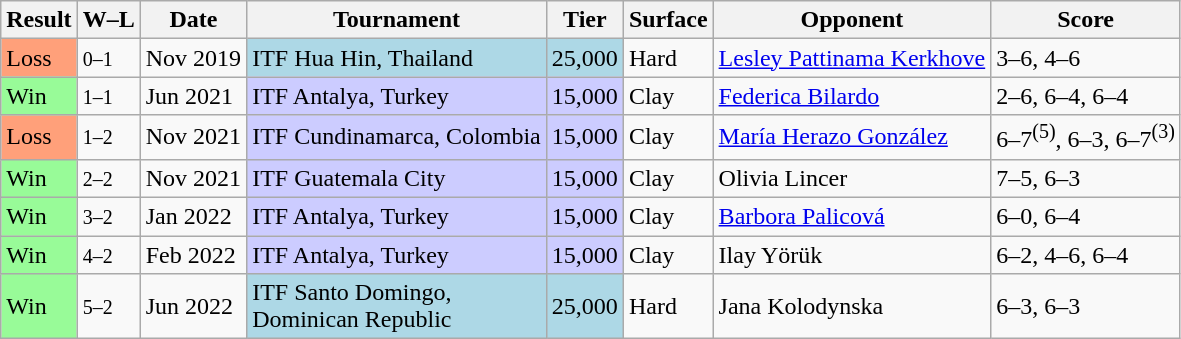<table class="sortable wikitable">
<tr>
<th>Result</th>
<th class="unsortable">W–L</th>
<th>Date</th>
<th>Tournament</th>
<th>Tier</th>
<th>Surface</th>
<th>Opponent</th>
<th class="unsortable">Score</th>
</tr>
<tr>
<td bgcolor=#ffa07a>Loss</td>
<td><small>0–1</small></td>
<td>Nov 2019</td>
<td bgcolor=lightblue>ITF Hua Hin, Thailand</td>
<td bgcolor=lightblue>25,000</td>
<td>Hard</td>
<td> <a href='#'>Lesley Pattinama Kerkhove</a></td>
<td>3–6, 4–6</td>
</tr>
<tr>
<td bgcolor=98FB98>Win</td>
<td><small>1–1</small></td>
<td>Jun 2021</td>
<td style="background:#ccf;">ITF Antalya, Turkey</td>
<td style="background:#ccf;">15,000</td>
<td>Clay</td>
<td> <a href='#'>Federica Bilardo</a></td>
<td>2–6, 6–4, 6–4</td>
</tr>
<tr>
<td bgcolor=#ffa07a>Loss</td>
<td><small>1–2</small></td>
<td>Nov 2021</td>
<td style="background:#ccf;">ITF Cundinamarca, Colombia</td>
<td style="background:#ccf;">15,000</td>
<td>Clay</td>
<td> <a href='#'>María Herazo González</a></td>
<td>6–7<sup>(5)</sup>, 6–3, 6–7<sup>(3)</sup></td>
</tr>
<tr>
<td bgcolor=98FB98>Win</td>
<td><small>2–2</small></td>
<td>Nov 2021</td>
<td style="background:#ccf;">ITF Guatemala City</td>
<td style="background:#ccf;">15,000</td>
<td>Clay</td>
<td> Olivia Lincer</td>
<td>7–5, 6–3</td>
</tr>
<tr>
<td bgcolor=98FB98>Win</td>
<td><small>3–2</small></td>
<td>Jan 2022</td>
<td style="background:#ccf;">ITF Antalya, Turkey</td>
<td style="background:#ccf;">15,000</td>
<td>Clay</td>
<td> <a href='#'>Barbora Palicová</a></td>
<td>6–0, 6–4</td>
</tr>
<tr>
<td bgcolor=98FB98>Win</td>
<td><small>4–2</small></td>
<td>Feb 2022</td>
<td style="background:#ccf;">ITF Antalya, Turkey</td>
<td style="background:#ccf;">15,000</td>
<td>Clay</td>
<td> Ilay Yörük</td>
<td>6–2, 4–6, 6–4</td>
</tr>
<tr>
<td bgcolor=98FB98>Win</td>
<td><small>5–2</small></td>
<td>Jun 2022</td>
<td bgcolor=lightblue>ITF Santo Domingo, <br>Dominican Republic</td>
<td bgcolor=lightblue>25,000</td>
<td>Hard</td>
<td> Jana Kolodynska</td>
<td>6–3, 6–3</td>
</tr>
</table>
